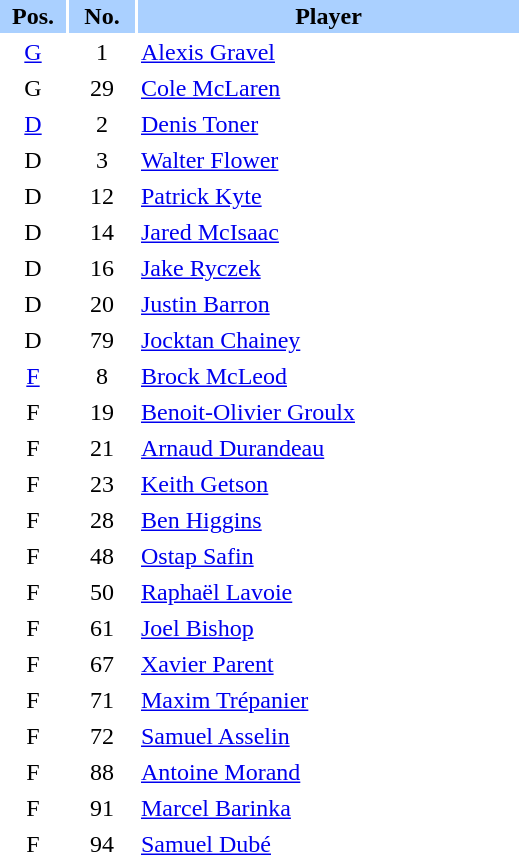<table border="0" cellspacing="2" cellpadding="2">
<tr bgcolor=AAD0FF>
<th width=40>Pos.</th>
<th width=40>No.</th>
<th width=250>Player</th>
</tr>
<tr>
<td style="text-align:center;"><a href='#'>G</a></td>
<td style="text-align:center;">1</td>
<td><a href='#'>Alexis Gravel</a></td>
</tr>
<tr>
<td style="text-align:center;">G</td>
<td style="text-align:center;">29</td>
<td><a href='#'>Cole McLaren</a></td>
</tr>
<tr>
<td style="text-align:center;"><a href='#'>D</a></td>
<td style="text-align:center;">2</td>
<td><a href='#'>Denis Toner</a></td>
</tr>
<tr>
<td style="text-align:center;">D</td>
<td style="text-align:center;">3</td>
<td><a href='#'>Walter Flower</a><br></td>
</tr>
<tr>
<td style="text-align:center;">D</td>
<td style="text-align:center;">12</td>
<td><a href='#'>Patrick Kyte</a></td>
</tr>
<tr>
<td style="text-align:center;">D</td>
<td style="text-align:center;">14</td>
<td><a href='#'>Jared McIsaac</a></td>
</tr>
<tr>
<td style="text-align:center;">D</td>
<td style="text-align:center;">16</td>
<td><a href='#'>Jake Ryczek</a></td>
</tr>
<tr>
<td style="text-align:center;">D</td>
<td style="text-align:center;">20</td>
<td><a href='#'>Justin Barron</a></td>
</tr>
<tr>
<td style="text-align:center;">D</td>
<td style="text-align:center;">79</td>
<td><a href='#'>Jocktan Chainey</a></td>
</tr>
<tr>
<td style="text-align:center;"><a href='#'>F</a></td>
<td style="text-align:center;">8</td>
<td><a href='#'>Brock McLeod</a></td>
</tr>
<tr>
<td style="text-align:center;">F</td>
<td style="text-align:center;">19</td>
<td><a href='#'>Benoit-Olivier Groulx</a></td>
</tr>
<tr>
<td style="text-align:center;">F</td>
<td style="text-align:center;">21</td>
<td><a href='#'>Arnaud Durandeau</a></td>
</tr>
<tr>
<td style="text-align:center;">F</td>
<td style="text-align:center;">23</td>
<td><a href='#'>Keith Getson</a></td>
</tr>
<tr>
<td style="text-align:center;">F</td>
<td style="text-align:center;">28</td>
<td><a href='#'>Ben Higgins</a></td>
</tr>
<tr>
<td style="text-align:center;">F</td>
<td style="text-align:center;">48</td>
<td><a href='#'>Ostap Safin</a></td>
</tr>
<tr>
<td style="text-align:center;">F</td>
<td style="text-align:center;">50</td>
<td><a href='#'>Raphaël Lavoie</a></td>
</tr>
<tr>
<td style="text-align:center;">F</td>
<td style="text-align:center;">61</td>
<td><a href='#'>Joel Bishop</a></td>
</tr>
<tr>
<td style="text-align:center;">F</td>
<td style="text-align:center;">67</td>
<td><a href='#'>Xavier Parent</a></td>
</tr>
<tr>
<td style="text-align:center;">F</td>
<td style="text-align:center;">71</td>
<td><a href='#'>Maxim Trépanier</a></td>
</tr>
<tr>
<td style="text-align:center;">F</td>
<td style="text-align:center;">72</td>
<td><a href='#'>Samuel Asselin</a></td>
</tr>
<tr>
<td style="text-align:center;">F</td>
<td style="text-align:center;">88</td>
<td><a href='#'>Antoine Morand</a></td>
</tr>
<tr>
<td style="text-align:center;">F</td>
<td style="text-align:center;">91</td>
<td><a href='#'>Marcel Barinka</a></td>
</tr>
<tr>
<td style="text-align:center;">F</td>
<td style="text-align:center;">94</td>
<td><a href='#'>Samuel Dubé</a></td>
</tr>
</table>
